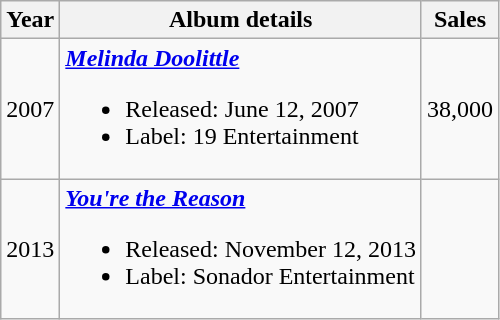<table class="wikitable" style="text-align:center;">
<tr>
<th>Year</th>
<th>Album details</th>
<th>Sales</th>
</tr>
<tr>
<td>2007</td>
<td style="text-align:left;"><strong><em><a href='#'>Melinda Doolittle</a></em></strong><br><ul><li>Released: June 12, 2007</li><li>Label: 19 Entertainment</li></ul></td>
<td>38,000</td>
</tr>
<tr>
<td>2013</td>
<td style="text-align:left;"><strong><em><a href='#'>You're the Reason</a></em></strong><br><ul><li>Released: November 12, 2013</li><li>Label: Sonador Entertainment</li></ul></td>
<td></td>
</tr>
</table>
